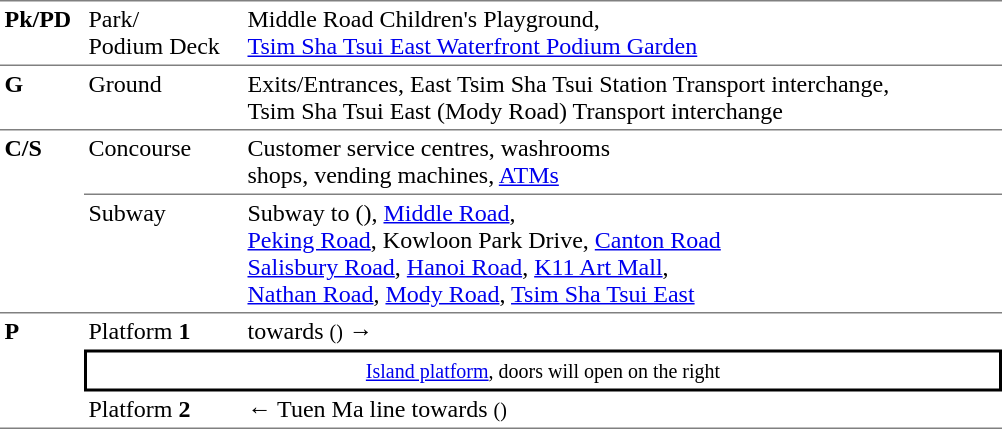<table border=0 cellspacing=0 cellpadding=3>
<tr>
<td valign=top style="border-bottom:solid 1px gray; border-top:solid 1px gray; width:50px;"><strong>Pk/PD</strong></td>
<td valign=top style="border-top:solid 1px gray; border-bottom:solid 1px gray; width:100px;">Park/<br>Podium Deck</td>
<td valign=top style="border-top:solid 1px gray; border-bottom:solid 1px gray; width:500px;">Middle Road Children's Playground,<br><a href='#'>Tsim Sha Tsui East Waterfront Podium Garden</a></td>
</tr>
<tr>
<td style="border-bottom:solid 1px gray; vertical-align:top;"><strong>G</strong></td>
<td style="border-bottom:solid 1px gray; vertical-align:top;">Ground</td>
<td style="border-bottom:solid 1px gray; vertical-align:top;">Exits/Entrances, East Tsim Sha Tsui Station Transport interchange, <br>Tsim Sha Tsui East (Mody Road) Transport interchange</td>
</tr>
<tr>
<td rowspan=2 style="border-bottom:solid 1px gray;vertical-align:top;"><strong>C/S</strong></td>
<td style="border-bottom:solid 1px gray;vertical-align:top;">Concourse</td>
<td style="border-bottom:solid 1px gray;">Customer service centres, washrooms<br>shops, vending machines, <a href='#'>ATMs</a></td>
</tr>
<tr>
<td style="border-bottom:solid 1px gray;vertical-align:top;">Subway</td>
<td style="border-bottom:solid 1px gray;">Subway to  (), <a href='#'>Middle Road</a>,<br><a href='#'>Peking Road</a>, Kowloon Park Drive, <a href='#'>Canton Road</a><br><a href='#'>Salisbury Road</a>, <a href='#'>Hanoi Road</a>, <a href='#'>K11 Art Mall</a>,<br><a href='#'>Nathan Road</a>, <a href='#'>Mody Road</a>, <a href='#'>Tsim Sha Tsui East</a></td>
</tr>
<tr>
<td rowspan=3 valign=top style="border-bottom:solid 1px gray;"><strong>P</strong></td>
<td>Platform <span><strong>1</strong></span></td>
<td>  towards  <small>()</small> →</td>
</tr>
<tr>
<td style="border-top:solid 2px black;border-right:solid 2px black;border-left:solid 2px black;border-bottom:solid 2px black;text-align:center;" colspan=2><small><a href='#'>Island platform</a>, doors will open on the right</small></td>
</tr>
<tr>
<td style="border-bottom:solid 1px gray;">Platform <span><strong>2</strong></span></td>
<td style="border-bottom:solid 1px gray;">←  Tuen Ma line towards  <small>()</small></td>
</tr>
</table>
